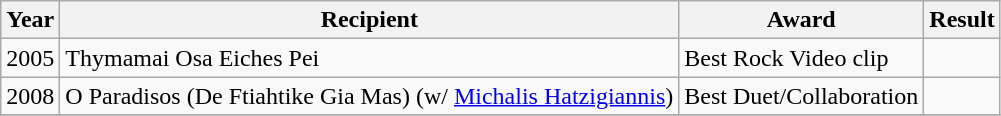<table class="wikitable">
<tr>
<th>Year</th>
<th>Recipient</th>
<th>Award</th>
<th>Result</th>
</tr>
<tr>
<td>2005</td>
<td>Thymamai Osa Eiches Pei</td>
<td>Best Rock Video clip</td>
<td></td>
</tr>
<tr>
<td>2008</td>
<td>O Paradisos (De Ftiahtike Gia Mas) (w/ <a href='#'>Michalis Hatzigiannis</a>)</td>
<td>Best Duet/Collaboration</td>
<td></td>
</tr>
<tr>
</tr>
</table>
